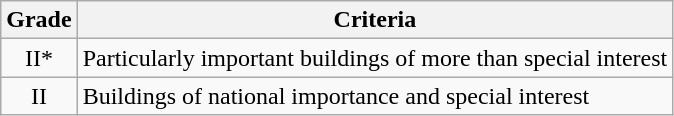<table class="wikitable">
<tr>
<th>Grade</th>
<th>Criteria</th>
</tr>
<tr>
<td align="center" >II*</td>
<td>Particularly important buildings of more than special interest</td>
</tr>
<tr>
<td align="center" >II</td>
<td>Buildings of national importance and special interest</td>
</tr>
</table>
